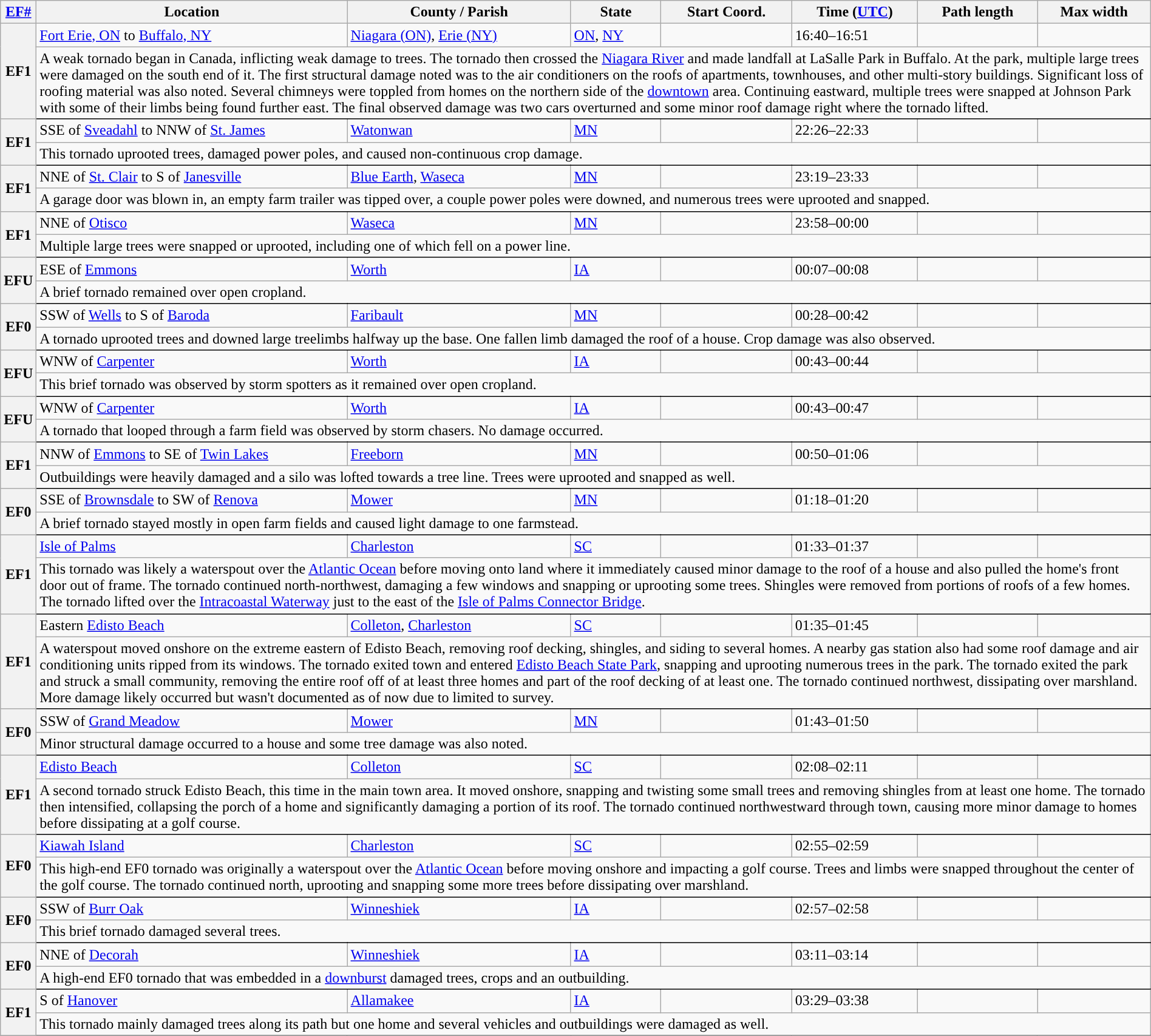<table class="wikitable sortable" style="width:100%;">
<tr>
<th scope="col" width="2%" align="center"><a href='#'>EF#</a></th>
<th scope="col" align="center" class="unsortable">Location</th>
<th scope="col" align="center" class="unsortable">County / Parish</th>
<th scope="col" align="center">State</th>
<th scope="col" align="center">Start Coord.</th>
<th scope="col" align="center">Time (<a href='#'>UTC</a>)</th>
<th scope="col" align="center">Path length</th>
<th scope="col" align="center">Max width</th>
</tr>
<tr>
<th scope="row" rowspan="2" style="background-color:#">EF1</th>
<td><a href='#'>Fort Erie, ON</a> to <a href='#'>Buffalo, NY</a></td>
<td><a href='#'>Niagara (ON)</a>, <a href='#'>Erie (NY)</a></td>
<td><a href='#'>ON</a>, <a href='#'>NY</a></td>
<td></td>
<td>16:40–16:51</td>
<td></td>
<td></td>
</tr>
<tr class="expand-child">
<td colspan="8" style=" border-bottom: 1px solid black;">A weak tornado began in Canada, inflicting weak damage to trees. The tornado then crossed the <a href='#'>Niagara River</a> and made landfall at LaSalle Park in Buffalo. At the park, multiple large trees were damaged on the south end of it. The first structural damage noted was to the air conditioners on the roofs of apartments, townhouses, and other multi-story buildings. Significant loss of roofing material was also noted. Several chimneys were toppled from homes on the northern side of the <a href='#'>downtown</a> area. Continuing eastward, multiple trees were snapped at Johnson Park with some of their limbs being found further east. The final observed damage was two cars overturned and some minor roof damage right where the tornado lifted.</td>
</tr>
<tr>
<th scope="row" rowspan="2" style="background-color:#">EF1</th>
<td>SSE of <a href='#'>Sveadahl</a> to NNW of <a href='#'>St. James</a></td>
<td><a href='#'>Watonwan</a></td>
<td><a href='#'>MN</a></td>
<td></td>
<td>22:26–22:33</td>
<td></td>
<td></td>
</tr>
<tr class="expand-child">
<td colspan="8" style=" border-bottom: 1px solid black;">This tornado uprooted trees, damaged power poles, and caused non-continuous crop damage.</td>
</tr>
<tr>
<th scope="row" rowspan="2" style="background-color:#">EF1</th>
<td>NNE of <a href='#'>St. Clair</a> to S of <a href='#'>Janesville</a></td>
<td><a href='#'>Blue Earth</a>, <a href='#'>Waseca</a></td>
<td><a href='#'>MN</a></td>
<td></td>
<td>23:19–23:33</td>
<td></td>
<td></td>
</tr>
<tr class="expand-child">
<td colspan="8" style=" border-bottom: 1px solid black;">A garage door was blown in, an empty farm trailer was tipped over, a couple power poles were downed, and numerous trees were uprooted and snapped.</td>
</tr>
<tr>
<th scope="row" rowspan="2" style="background-color:#">EF1</th>
<td>NNE of <a href='#'>Otisco</a></td>
<td><a href='#'>Waseca</a></td>
<td><a href='#'>MN</a></td>
<td></td>
<td>23:58–00:00</td>
<td></td>
<td></td>
</tr>
<tr class="expand-child">
<td colspan="8" style=" border-bottom: 1px solid black;">Multiple large trees were snapped or uprooted, including one of which fell on a power line.</td>
</tr>
<tr>
<th scope="row" rowspan="2" style="background-color:#">EFU</th>
<td>ESE of <a href='#'>Emmons</a></td>
<td><a href='#'>Worth</a></td>
<td><a href='#'>IA</a></td>
<td></td>
<td>00:07–00:08</td>
<td></td>
<td></td>
</tr>
<tr class="expand-child">
<td colspan="8" style=" border-bottom: 1px solid black;">A brief tornado remained over open cropland.</td>
</tr>
<tr>
<th scope="row" rowspan="2" style="background-color:#">EF0</th>
<td>SSW of <a href='#'>Wells</a> to S of <a href='#'>Baroda</a></td>
<td><a href='#'>Faribault</a></td>
<td><a href='#'>MN</a></td>
<td></td>
<td>00:28–00:42</td>
<td></td>
<td></td>
</tr>
<tr class="expand-child">
<td colspan="8" style=" border-bottom: 1px solid black;">A tornado uprooted trees and downed large treelimbs halfway up the base. One fallen limb damaged the roof of a house. Crop damage was also observed.</td>
</tr>
<tr>
<th scope="row" rowspan="2" style="background-color:#">EFU</th>
<td>WNW of <a href='#'>Carpenter</a></td>
<td><a href='#'>Worth</a></td>
<td><a href='#'>IA</a></td>
<td></td>
<td>00:43–00:44</td>
<td></td>
<td></td>
</tr>
<tr class="expand-child">
<td colspan="8" style=" border-bottom: 1px solid black;">This brief tornado was observed by storm spotters as it remained over open cropland.</td>
</tr>
<tr>
<th scope="row" rowspan="2" style="background-color:#">EFU</th>
<td>WNW of <a href='#'>Carpenter</a></td>
<td><a href='#'>Worth</a></td>
<td><a href='#'>IA</a></td>
<td></td>
<td>00:43–00:47</td>
<td></td>
<td></td>
</tr>
<tr class="expand-child">
<td colspan="8" style=" border-bottom: 1px solid black;">A tornado that looped through a farm field was observed by storm chasers. No damage occurred.</td>
</tr>
<tr>
<th scope="row" rowspan="2" style="background-color:#">EF1</th>
<td>NNW of <a href='#'>Emmons</a> to SE of <a href='#'>Twin Lakes</a></td>
<td><a href='#'>Freeborn</a></td>
<td><a href='#'>MN</a></td>
<td></td>
<td>00:50–01:06</td>
<td></td>
<td></td>
</tr>
<tr class="expand-child">
<td colspan="8" style=" border-bottom: 1px solid black;">Outbuildings were heavily damaged and a silo was lofted towards a tree line. Trees were uprooted and snapped as well.</td>
</tr>
<tr>
<th scope="row" rowspan="2" style="background-color:#">EF0</th>
<td>SSE of <a href='#'>Brownsdale</a> to SW of <a href='#'>Renova</a></td>
<td><a href='#'>Mower</a></td>
<td><a href='#'>MN</a></td>
<td></td>
<td>01:18–01:20</td>
<td></td>
<td></td>
</tr>
<tr class="expand-child">
<td colspan="8" style=" border-bottom: 1px solid black;">A brief tornado stayed mostly in open farm fields and caused light damage to one farmstead.</td>
</tr>
<tr>
<th scope="row" rowspan="2" style="background-color:#">EF1</th>
<td><a href='#'>Isle of Palms</a></td>
<td><a href='#'>Charleston</a></td>
<td><a href='#'>SC</a></td>
<td></td>
<td>01:33–01:37</td>
<td></td>
<td></td>
</tr>
<tr class="expand-child">
<td colspan="8" style=" border-bottom: 1px solid black;">This tornado was likely a waterspout over the <a href='#'>Atlantic Ocean</a> before moving onto land where it immediately caused minor damage to the roof of a house and also pulled the home's front door out of frame. The tornado continued north-northwest, damaging a few windows and snapping or uprooting some trees. Shingles were removed from portions of roofs of a few homes. The tornado lifted over the <a href='#'>Intracoastal Waterway</a> just to the east of the <a href='#'>Isle of Palms Connector Bridge</a>.</td>
</tr>
<tr>
<th scope="row" rowspan="2" style="background-color:#">EF1</th>
<td>Eastern <a href='#'>Edisto Beach</a></td>
<td><a href='#'>Colleton</a>, <a href='#'>Charleston</a></td>
<td><a href='#'>SC</a></td>
<td></td>
<td>01:35–01:45</td>
<td></td>
<td></td>
</tr>
<tr class="expand-child">
<td colspan="8" style=" border-bottom: 1px solid black;">A waterspout moved onshore on the extreme eastern of Edisto Beach, removing roof decking, shingles, and siding to several homes. A nearby gas station also had some roof damage and air conditioning units ripped from its windows. The tornado exited town and entered <a href='#'>Edisto Beach State Park</a>, snapping and uprooting numerous trees in the park. The tornado exited the park and struck a small community, removing the entire roof off of at least three homes and part of the roof decking of at least one. The tornado continued northwest, dissipating over marshland. More damage likely occurred but wasn't documented as of now due to limited to survey.</td>
</tr>
<tr>
<th scope="row" rowspan="2" style="background-color:#">EF0</th>
<td>SSW of <a href='#'>Grand Meadow</a></td>
<td><a href='#'>Mower</a></td>
<td><a href='#'>MN</a></td>
<td></td>
<td>01:43–01:50</td>
<td></td>
<td></td>
</tr>
<tr class="expand-child">
<td colspan="8" style=" border-bottom: 1px solid black;">Minor structural damage occurred to a house and some tree damage was also noted.</td>
</tr>
<tr>
<th scope="row" rowspan="2" style="background-color:#">EF1</th>
<td><a href='#'>Edisto Beach</a></td>
<td><a href='#'>Colleton</a></td>
<td><a href='#'>SC</a></td>
<td></td>
<td>02:08–02:11</td>
<td></td>
<td></td>
</tr>
<tr class="expand-child">
<td colspan="8" style=" border-bottom: 1px solid black;">A second tornado struck Edisto Beach, this time in the main town area. It moved onshore, snapping and twisting some small trees and removing shingles from at least one home. The tornado then intensified, collapsing the porch of a home and significantly damaging a portion of its roof. The tornado continued northwestward through town, causing more minor damage to homes before dissipating at a golf course.</td>
</tr>
<tr>
<th scope="row" rowspan="2" style="background-color:#">EF0</th>
<td><a href='#'>Kiawah Island</a></td>
<td><a href='#'>Charleston</a></td>
<td><a href='#'>SC</a></td>
<td></td>
<td>02:55–02:59</td>
<td></td>
<td></td>
</tr>
<tr class="expand-child">
<td colspan="8" style=" border-bottom: 1px solid black;">This high-end EF0 tornado was originally a waterspout over the <a href='#'>Atlantic Ocean</a> before moving onshore and impacting a golf course. Trees and limbs were snapped throughout the center of the golf course. The tornado continued north, uprooting and snapping some more trees before dissipating over marshland.</td>
</tr>
<tr>
<th scope="row" rowspan="2" style="background-color:#">EF0</th>
<td>SSW of <a href='#'>Burr Oak</a></td>
<td><a href='#'>Winneshiek</a></td>
<td><a href='#'>IA</a></td>
<td></td>
<td>02:57–02:58</td>
<td></td>
<td></td>
</tr>
<tr class="expand-child">
<td colspan="8" style=" border-bottom: 1px solid black;">This brief tornado damaged several trees.</td>
</tr>
<tr>
<th scope="row" rowspan="2" style="background-color:#">EF0</th>
<td>NNE of <a href='#'>Decorah</a></td>
<td><a href='#'>Winneshiek</a></td>
<td><a href='#'>IA</a></td>
<td></td>
<td>03:11–03:14</td>
<td></td>
<td></td>
</tr>
<tr class="expand-child">
<td colspan="8" style=" border-bottom: 1px solid black;">A high-end EF0 tornado that was embedded in a <a href='#'>downburst</a> damaged trees, crops and an outbuilding.</td>
</tr>
<tr>
<th scope="row" rowspan="2" style="background-color:#">EF1</th>
<td>S of <a href='#'>Hanover</a></td>
<td><a href='#'>Allamakee</a></td>
<td><a href='#'>IA</a></td>
<td></td>
<td>03:29–03:38</td>
<td></td>
<td></td>
</tr>
<tr class="expand-child">
<td colspan="8" style=" border-bottom: 1px solid black;">This tornado mainly damaged trees along its path but one home and several vehicles and outbuildings were damaged as well.</td>
</tr>
<tr>
</tr>
</table>
